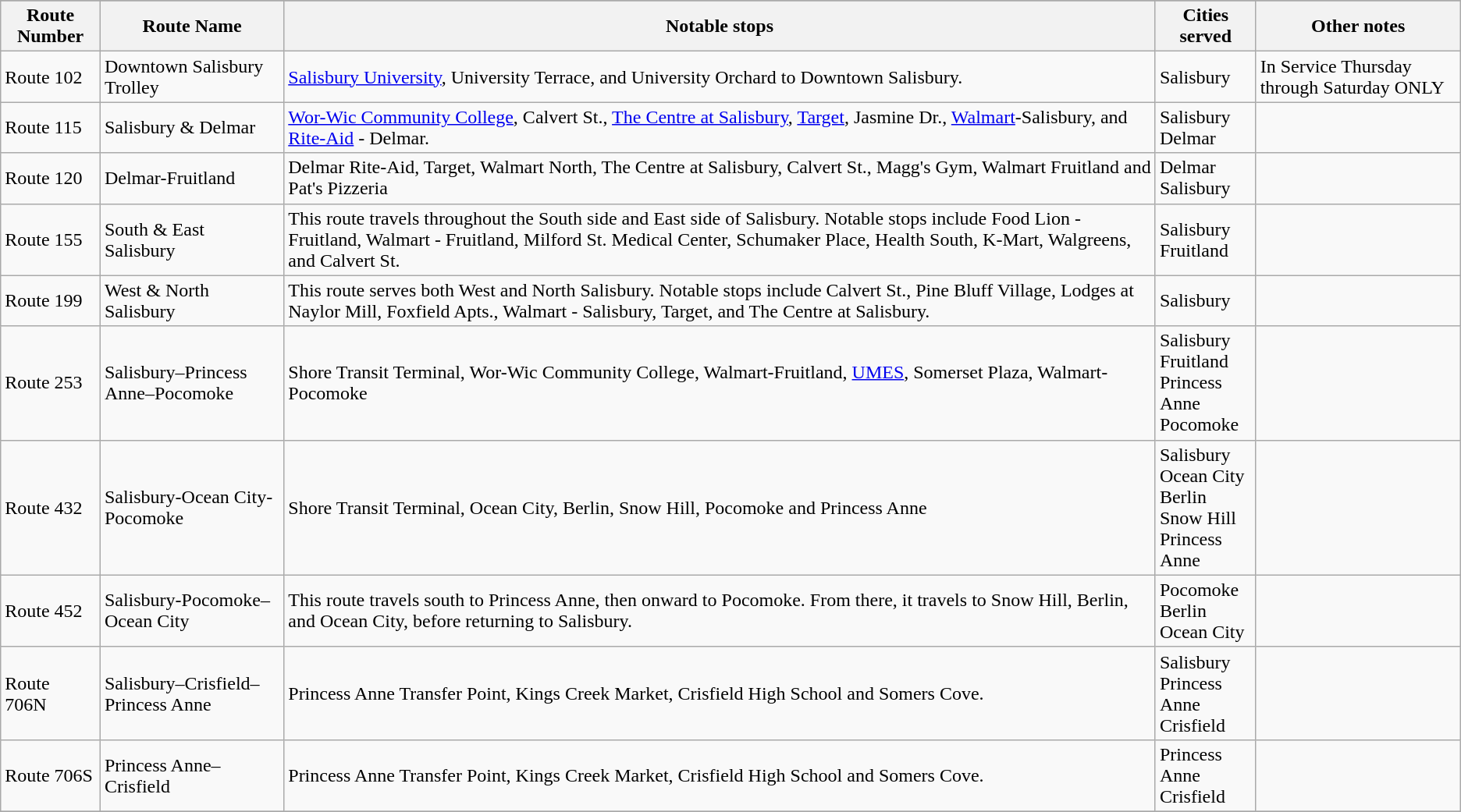<table class="wikitable">
<tr style="background-color:#DDDDDD;text-align:center;">
</tr>
<tr>
<th> Route Number</th>
<th>Route Name</th>
<th>Notable stops</th>
<th>Cities served</th>
<th>Other notes</th>
</tr>
<tr>
<td>Route 102</td>
<td>Downtown Salisbury Trolley</td>
<td><a href='#'>Salisbury University</a>, University Terrace, and University Orchard to Downtown Salisbury.</td>
<td>Salisbury</td>
<td>In Service Thursday through Saturday ONLY</td>
</tr>
<tr>
<td>Route 115</td>
<td>Salisbury & Delmar</td>
<td><a href='#'>Wor-Wic Community College</a>, Calvert St., <a href='#'>The Centre at Salisbury</a>, <a href='#'>Target</a>, Jasmine Dr., <a href='#'>Walmart</a>-Salisbury, and <a href='#'>Rite-Aid</a> - Delmar.</td>
<td>Salisbury<br>Delmar</td>
<td></td>
</tr>
<tr>
<td>Route 120</td>
<td>Delmar-Fruitland</td>
<td>Delmar Rite-Aid, Target, Walmart North, The Centre at Salisbury, Calvert St., Magg's Gym, Walmart Fruitland and Pat's Pizzeria</td>
<td>Delmar<br>Salisbury</td>
<td></td>
</tr>
<tr>
<td>Route 155</td>
<td>South & East Salisbury</td>
<td>This route travels throughout the South side and East side of Salisbury. Notable stops include Food Lion - Fruitland, Walmart - Fruitland, Milford St. Medical Center, Schumaker Place, Health South, K-Mart, Walgreens, and Calvert St.</td>
<td>Salisbury<br>Fruitland</td>
<td></td>
</tr>
<tr>
<td>Route 199</td>
<td>West & North Salisbury</td>
<td>This route serves both West and North Salisbury. Notable stops include Calvert St., Pine Bluff Village, Lodges at Naylor Mill, Foxfield Apts., Walmart - Salisbury, Target, and The Centre at Salisbury.</td>
<td>Salisbury</td>
<td></td>
</tr>
<tr>
<td>Route 253</td>
<td>Salisbury–Princess Anne–Pocomoke</td>
<td>Shore Transit Terminal, Wor-Wic Community College, Walmart-Fruitland, <a href='#'>UMES</a>, Somerset Plaza, Walmart-Pocomoke</td>
<td>Salisbury<br>Fruitland<br>Princess Anne<br>Pocomoke</td>
<td></td>
</tr>
<tr>
<td>Route 432</td>
<td>Salisbury-Ocean City-Pocomoke</td>
<td>Shore Transit Terminal, Ocean City, Berlin, Snow Hill, Pocomoke and Princess Anne</td>
<td>Salisbury<br>Ocean City<br>Berlin<br>Snow Hill<br>Princess Anne</td>
<td></td>
</tr>
<tr>
<td>Route 452</td>
<td>Salisbury-Pocomoke–Ocean City</td>
<td>This route travels south to Princess Anne, then onward to Pocomoke. From there, it travels to Snow Hill, Berlin, and Ocean City, before returning to Salisbury.</td>
<td>Pocomoke<br>Berlin<br>Ocean City</td>
<td></td>
</tr>
<tr>
<td>Route 706N</td>
<td>Salisbury–Crisfield–Princess Anne</td>
<td>Princess Anne Transfer Point, Kings Creek Market, Crisfield High School and Somers Cove.</td>
<td>Salisbury<br>Princess Anne<br>Crisfield</td>
<td></td>
</tr>
<tr>
<td>Route 706S</td>
<td>Princess Anne–Crisfield</td>
<td>Princess Anne Transfer Point, Kings Creek Market, Crisfield High School and Somers Cove.</td>
<td>Princess Anne<br>Crisfield</td>
<td></td>
</tr>
<tr>
</tr>
</table>
